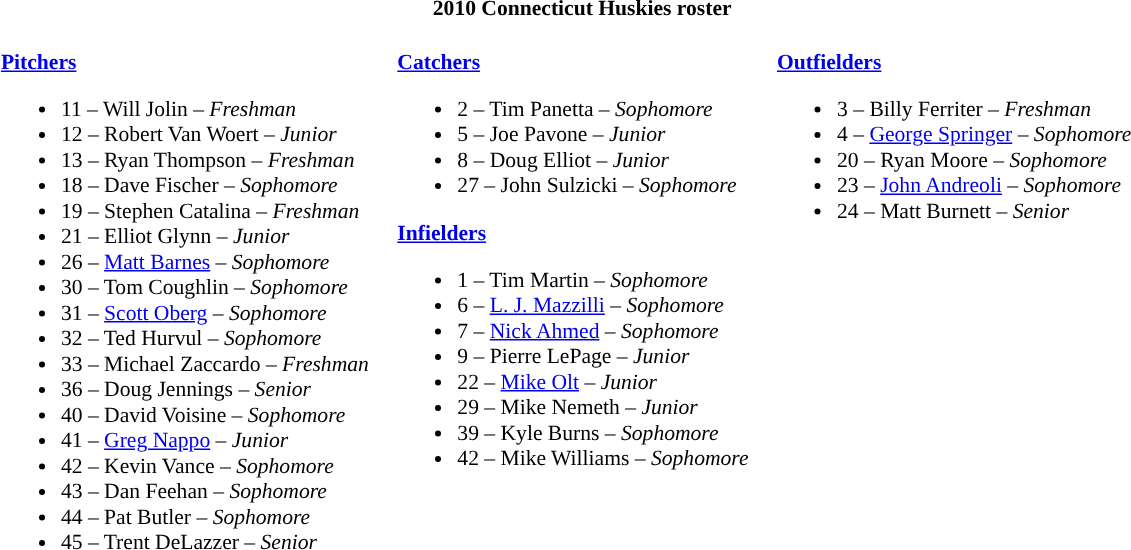<table class="toccolours" style="border-collapse:collapse; font-size:90%;">
<tr>
<th colspan=9>2010 Connecticut Huskies roster</th>
</tr>
<tr>
</tr>
<tr>
<td width="03"> </td>
<td valign="top"><br><strong><a href='#'>Pitchers</a></strong><ul><li>11 – Will Jolin – <em> Freshman</em></li><li>12 – Robert Van Woert – <em> Junior</em></li><li>13 – Ryan Thompson – <em> Freshman</em></li><li>18 – Dave Fischer – <em>Sophomore</em></li><li>19 – Stephen Catalina – <em>Freshman</em></li><li>21 – Elliot Glynn – <em>Junior</em></li><li>26 – <a href='#'>Matt Barnes</a> – <em>Sophomore</em></li><li>30 – Tom Coughlin – <em>Sophomore</em></li><li>31 – <a href='#'>Scott Oberg</a> – <em>Sophomore</em></li><li>32 – Ted Hurvul – <em> Sophomore</em></li><li>33 – Michael Zaccardo – <em> Freshman</em></li><li>36 – Doug Jennings – <em>Senior</em></li><li>40 – David Voisine – <em>Sophomore</em></li><li>41 – <a href='#'>Greg Nappo</a> – <em> Junior</em></li><li>42 – Kevin Vance – <em>Sophomore</em></li><li>43 – Dan Feehan – <em>Sophomore</em></li><li>44 – Pat Butler – <em>Sophomore</em></li><li>45 – Trent DeLazzer – <em>Senior</em></li></ul></td>
<td width="15"> </td>
<td valign="top"><br><strong><a href='#'>Catchers</a></strong><ul><li>2 – Tim Panetta – <em>Sophomore</em></li><li>5 – Joe Pavone – <em>Junior</em></li><li>8 – Doug Elliot – <em> Junior</em></li><li>27 – John Sulzicki – <em>Sophomore</em></li></ul><strong><a href='#'>Infielders</a></strong><ul><li>1 – Tim Martin – <em>Sophomore</em></li><li>6 – <a href='#'>L. J. Mazzilli</a> – <em>Sophomore</em></li><li>7 – <a href='#'>Nick Ahmed</a> – <em>Sophomore</em></li><li>9 – Pierre LePage – <em>Junior</em></li><li>22 – <a href='#'>Mike Olt</a> – <em>Junior</em></li><li>29 – Mike Nemeth – <em>Junior</em></li><li>39 – Kyle Burns – <em>Sophomore</em></li><li>42 – Mike Williams – <em>Sophomore</em></li></ul></td>
<td width="15"> </td>
<td valign="top"><br><strong><a href='#'>Outfielders</a></strong><ul><li>3 – Billy Ferriter – <em> Freshman</em></li><li>4 – <a href='#'>George Springer</a> – <em>Sophomore</em></li><li>20 – Ryan Moore – <em>Sophomore</em></li><li>23 – <a href='#'>John Andreoli</a> – <em>Sophomore</em></li><li>24 – Matt Burnett – <em> Senior</em></li></ul></td>
<td width="25"> </td>
</tr>
</table>
